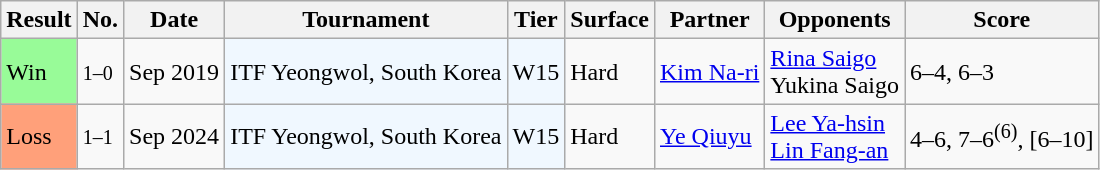<table class="sortable wikitable">
<tr>
<th>Result</th>
<th>No.</th>
<th>Date</th>
<th>Tournament</th>
<th>Tier</th>
<th>Surface</th>
<th>Partner</th>
<th>Opponents</th>
<th class="unsortable">Score</th>
</tr>
<tr>
<td style="background:#98fb98;">Win</td>
<td><small>1–0</small></td>
<td>Sep 2019</td>
<td style="background:#f0f8ff;">ITF Yeongwol, South Korea</td>
<td style="background:#f0f8ff;">W15</td>
<td>Hard</td>
<td> <a href='#'>Kim Na-ri</a></td>
<td> <a href='#'>Rina Saigo</a> <br>  Yukina Saigo</td>
<td>6–4, 6–3</td>
</tr>
<tr>
<td style="background:#ffa07a;">Loss</td>
<td><small>1–1</small></td>
<td>Sep 2024</td>
<td style="background:#f0f8ff;">ITF Yeongwol, South Korea</td>
<td style="background:#f0f8ff;">W15</td>
<td>Hard</td>
<td> <a href='#'>Ye Qiuyu</a></td>
<td> <a href='#'>Lee Ya-hsin</a> <br>  <a href='#'>Lin Fang-an</a></td>
<td>4–6, 7–6<sup>(6)</sup>, [6–10]</td>
</tr>
</table>
